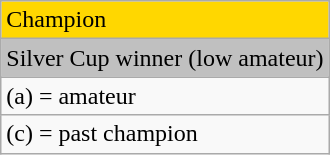<table class="wikitable">
<tr style="background:gold">
<td>Champion</td>
</tr>
<tr style="background:silver">
<td>Silver Cup winner (low amateur)</td>
</tr>
<tr>
<td>(a) = amateur</td>
</tr>
<tr>
<td>(c) = past champion</td>
</tr>
</table>
